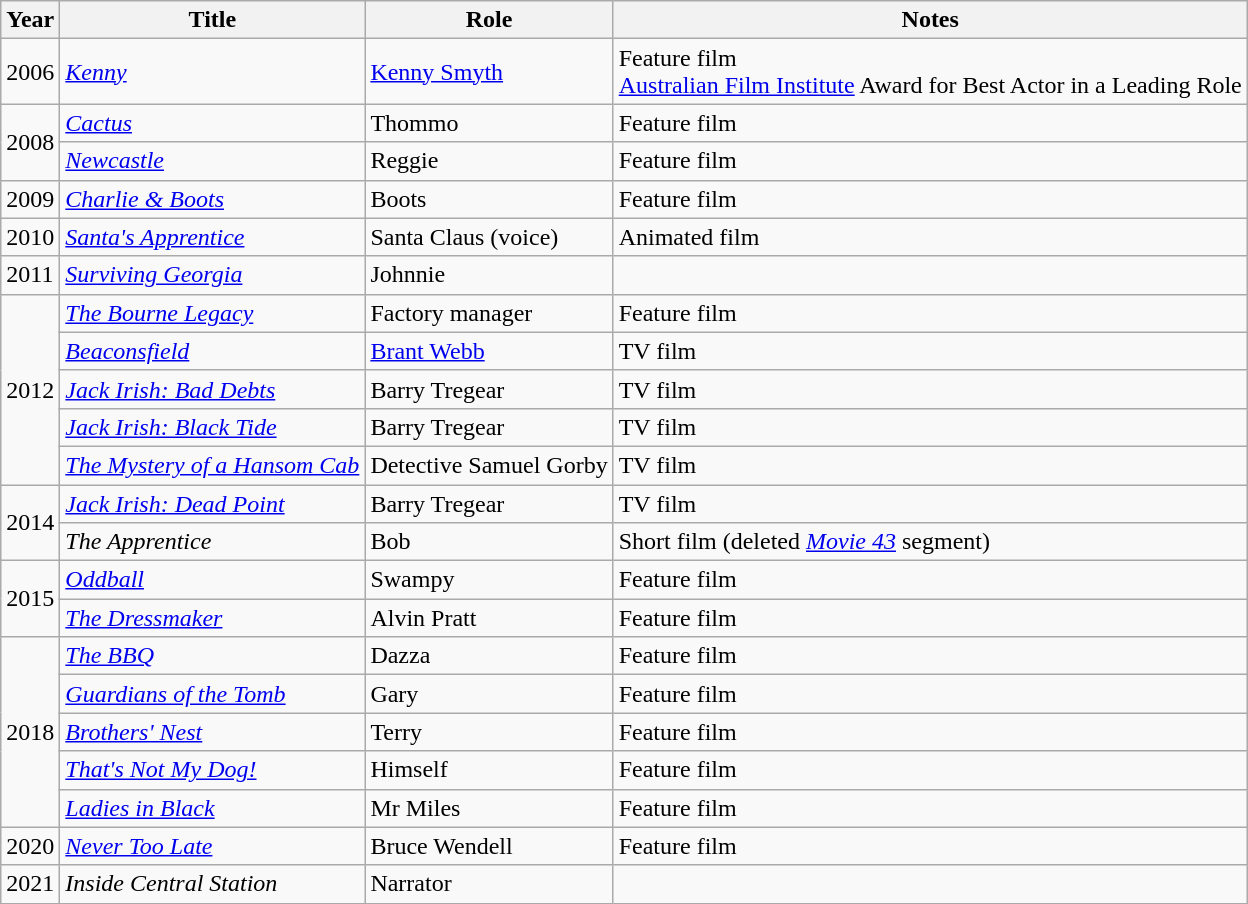<table class="wikitable sortable">
<tr>
<th>Year</th>
<th>Title</th>
<th>Role</th>
<th>Notes</th>
</tr>
<tr>
<td>2006</td>
<td><em><a href='#'>Kenny</a></em></td>
<td><a href='#'>Kenny Smyth</a></td>
<td>Feature film<br><a href='#'>Australian Film Institute</a> Award for Best Actor in a Leading Role</td>
</tr>
<tr>
<td rowspan=2>2008</td>
<td><em><a href='#'>Cactus</a></em></td>
<td>Thommo</td>
<td>Feature film</td>
</tr>
<tr>
<td><em><a href='#'>Newcastle</a></em></td>
<td>Reggie</td>
<td>Feature film</td>
</tr>
<tr>
<td>2009</td>
<td><em><a href='#'>Charlie & Boots</a></em></td>
<td>Boots</td>
<td>Feature film</td>
</tr>
<tr>
<td>2010</td>
<td><em><a href='#'>Santa's Apprentice</a></em></td>
<td>Santa Claus (voice)</td>
<td>Animated film</td>
</tr>
<tr>
<td>2011</td>
<td><em><a href='#'>Surviving Georgia</a></em></td>
<td>Johnnie</td>
<td></td>
</tr>
<tr>
<td rowspan=5>2012</td>
<td><em><a href='#'>The Bourne Legacy</a></em></td>
<td>Factory manager</td>
<td>Feature film</td>
</tr>
<tr>
<td><em><a href='#'>Beaconsfield</a></em></td>
<td><a href='#'>Brant Webb</a></td>
<td>TV film</td>
</tr>
<tr>
<td><em><a href='#'>Jack Irish: Bad Debts</a></em></td>
<td>Barry Tregear</td>
<td>TV film</td>
</tr>
<tr>
<td><em><a href='#'>Jack Irish: Black Tide</a></em></td>
<td>Barry Tregear</td>
<td>TV film</td>
</tr>
<tr>
<td><em><a href='#'>The Mystery of a Hansom Cab</a></em></td>
<td>Detective Samuel Gorby</td>
<td>TV film</td>
</tr>
<tr>
<td rowspan=2>2014</td>
<td><em><a href='#'>Jack Irish: Dead Point</a></em></td>
<td>Barry Tregear</td>
<td>TV film</td>
</tr>
<tr>
<td><em>The Apprentice</em></td>
<td>Bob</td>
<td>Short film (deleted <em><a href='#'>Movie 43</a></em> segment)</td>
</tr>
<tr>
<td rowspan=2>2015</td>
<td><em><a href='#'>Oddball</a></em></td>
<td>Swampy</td>
<td>Feature film</td>
</tr>
<tr>
<td><em><a href='#'>The Dressmaker</a></em></td>
<td>Alvin Pratt</td>
<td>Feature film</td>
</tr>
<tr>
<td rowspan=5>2018</td>
<td><em><a href='#'>The BBQ</a></em></td>
<td>Dazza</td>
<td>Feature film</td>
</tr>
<tr>
<td><em><a href='#'>Guardians of the Tomb</a></em></td>
<td>Gary</td>
<td>Feature film</td>
</tr>
<tr>
<td><em><a href='#'>Brothers' Nest</a></em></td>
<td>Terry</td>
<td>Feature film</td>
</tr>
<tr>
<td><em><a href='#'>That's Not My Dog!</a></em></td>
<td>Himself</td>
<td>Feature film</td>
</tr>
<tr>
<td><em> <a href='#'>Ladies in Black</a></em></td>
<td>Mr Miles</td>
<td>Feature film</td>
</tr>
<tr>
<td rowspan=1>2020</td>
<td><em><a href='#'>Never Too Late</a></em></td>
<td>Bruce Wendell</td>
<td>Feature film</td>
</tr>
<tr>
<td>2021</td>
<td><em>Inside Central Station</em></td>
<td>Narrator</td>
<td></td>
</tr>
</table>
